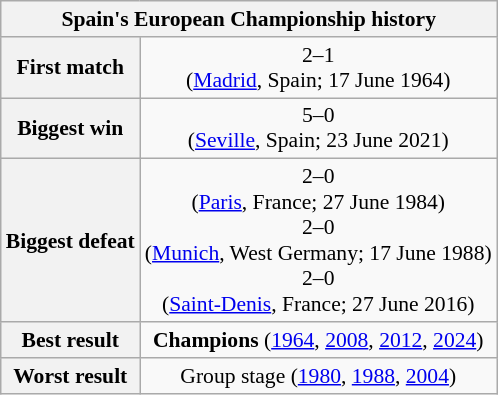<table class="wikitable collapsible collapsed" style="text-align: center;font-size:90%;">
<tr>
<th colspan=2>Spain's European Championship history</th>
</tr>
<tr>
<th>First match</th>
<td> 2–1 <br>(<a href='#'>Madrid</a>, Spain; 17 June 1964)</td>
</tr>
<tr>
<th>Biggest win</th>
<td> 5–0 <br>(<a href='#'>Seville</a>, Spain; 23 June 2021)</td>
</tr>
<tr>
<th>Biggest defeat</th>
<td> 2–0 <br>(<a href='#'>Paris</a>, France; 27 June 1984)<br> 2–0 <br>(<a href='#'>Munich</a>, West Germany; 17 June 1988)<br> 2–0  <br>(<a href='#'>Saint-Denis</a>, France; 27 June 2016)</td>
</tr>
<tr>
<th>Best result</th>
<td><strong>Champions</strong> (<a href='#'>1964</a>, <a href='#'>2008</a>, <a href='#'>2012</a>, <a href='#'>2024</a>)</td>
</tr>
<tr>
<th>Worst result</th>
<td>Group stage (<a href='#'>1980</a>, <a href='#'>1988</a>, <a href='#'>2004</a>)</td>
</tr>
</table>
